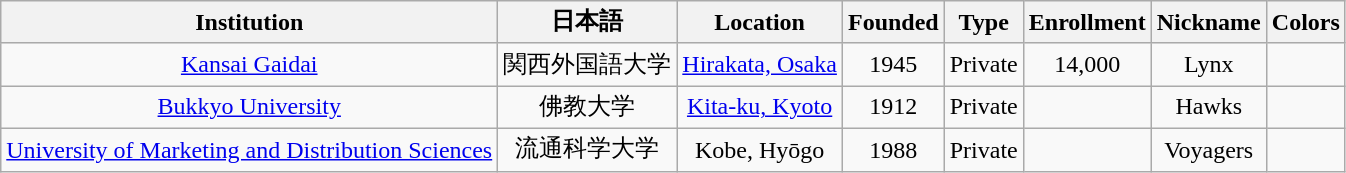<table class="wikitable sortable" style="text-align: center;">
<tr>
<th>Institution</th>
<th>日本語</th>
<th>Location</th>
<th>Founded</th>
<th>Type</th>
<th>Enrollment</th>
<th>Nickname</th>
<th>Colors</th>
</tr>
<tr>
<td><a href='#'>Kansai Gaidai</a></td>
<td>関西外国語大学</td>
<td><a href='#'>Hirakata, Osaka</a></td>
<td>1945</td>
<td>Private</td>
<td>14,000</td>
<td>Lynx</td>
<td></td>
</tr>
<tr>
<td><a href='#'>Bukkyo University</a></td>
<td>佛教大学</td>
<td><a href='#'>Kita-ku, Kyoto</a></td>
<td>1912</td>
<td>Private</td>
<td></td>
<td>Hawks</td>
<td></td>
</tr>
<tr>
<td><a href='#'>University of Marketing and Distribution Sciences</a></td>
<td>流通科学大学</td>
<td>Kobe, Hyōgo</td>
<td>1988</td>
<td>Private</td>
<td></td>
<td>Voyagers</td>
<td></td>
</tr>
</table>
